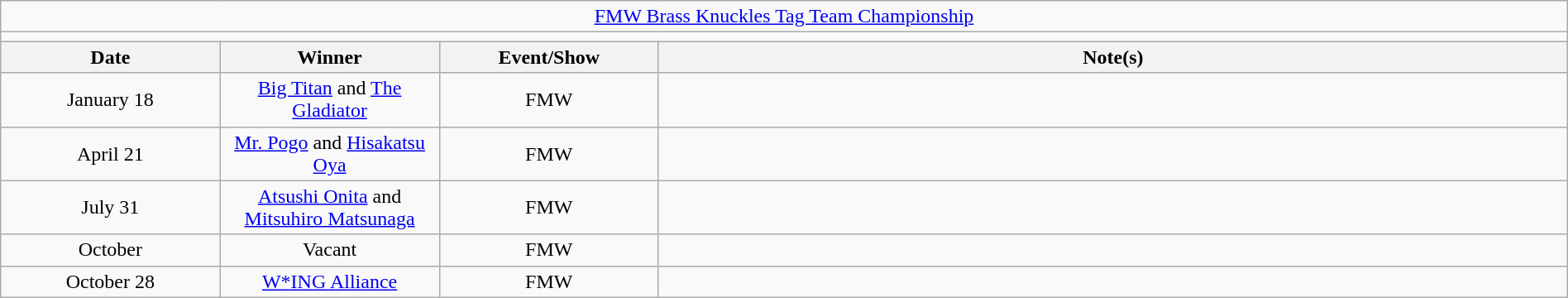<table class="wikitable" style="text-align:center; width:100%;">
<tr>
<td colspan="5"><a href='#'>FMW Brass Knuckles Tag Team Championship</a></td>
</tr>
<tr>
<td colspan="5"><strong></strong></td>
</tr>
<tr>
<th width="14%">Date</th>
<th width="14%">Winner</th>
<th width="14%">Event/Show</th>
<th width="58%">Note(s)</th>
</tr>
<tr>
<td>January 18</td>
<td><a href='#'>Big Titan</a> and <a href='#'>The Gladiator</a></td>
<td>FMW</td>
<td align="left"></td>
</tr>
<tr>
<td>April 21</td>
<td><a href='#'>Mr. Pogo</a> and <a href='#'>Hisakatsu Oya</a></td>
<td>FMW</td>
<td align="left"></td>
</tr>
<tr>
<td>July 31</td>
<td><a href='#'>Atsushi Onita</a> and <a href='#'>Mitsuhiro Matsunaga</a></td>
<td>FMW</td>
<td align="left"></td>
</tr>
<tr>
<td>October</td>
<td>Vacant</td>
<td>FMW</td>
<td align="left"></td>
</tr>
<tr>
<td>October 28</td>
<td><a href='#'>W*ING Alliance</a><br></td>
<td>FMW</td>
<td align="left"></td>
</tr>
</table>
